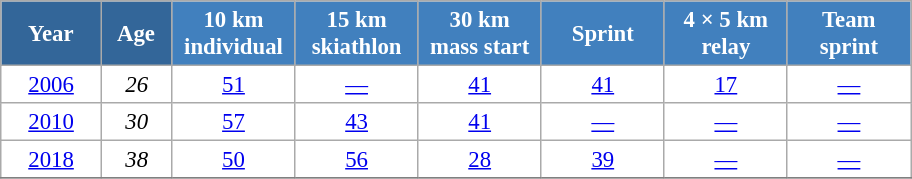<table class="wikitable" style="font-size:95%; text-align:center; border:grey solid 1px; border-collapse:collapse; background:#ffffff;">
<tr>
<th style="background-color:#369; color:white; width:60px;"> Year </th>
<th style="background-color:#369; color:white; width:40px;"> Age </th>
<th style="background-color:#4180be; color:white; width:75px;"> 10 km <br> individual </th>
<th style="background-color:#4180be; color:white; width:75px;"> 15 km <br> skiathlon </th>
<th style="background-color:#4180be; color:white; width:75px;"> 30 km <br> mass start </th>
<th style="background-color:#4180be; color:white; width:75px;"> Sprint </th>
<th style="background-color:#4180be; color:white; width:75px;"> 4 × 5 km <br> relay </th>
<th style="background-color:#4180be; color:white; width:75px;"> Team <br> sprint </th>
</tr>
<tr>
<td><a href='#'>2006</a></td>
<td><em>26</em></td>
<td><a href='#'>51</a></td>
<td><a href='#'>—</a></td>
<td><a href='#'>41</a></td>
<td><a href='#'>41</a></td>
<td><a href='#'>17</a></td>
<td><a href='#'>—</a></td>
</tr>
<tr>
<td><a href='#'>2010</a></td>
<td><em>30</em></td>
<td><a href='#'>57</a></td>
<td><a href='#'>43</a></td>
<td><a href='#'>41</a></td>
<td><a href='#'>—</a></td>
<td><a href='#'>—</a></td>
<td><a href='#'>—</a></td>
</tr>
<tr>
<td><a href='#'>2018</a></td>
<td><em>38</em></td>
<td><a href='#'>50</a></td>
<td><a href='#'>56</a></td>
<td><a href='#'>28</a></td>
<td><a href='#'>39</a></td>
<td><a href='#'>—</a></td>
<td><a href='#'>—</a></td>
</tr>
<tr>
</tr>
</table>
